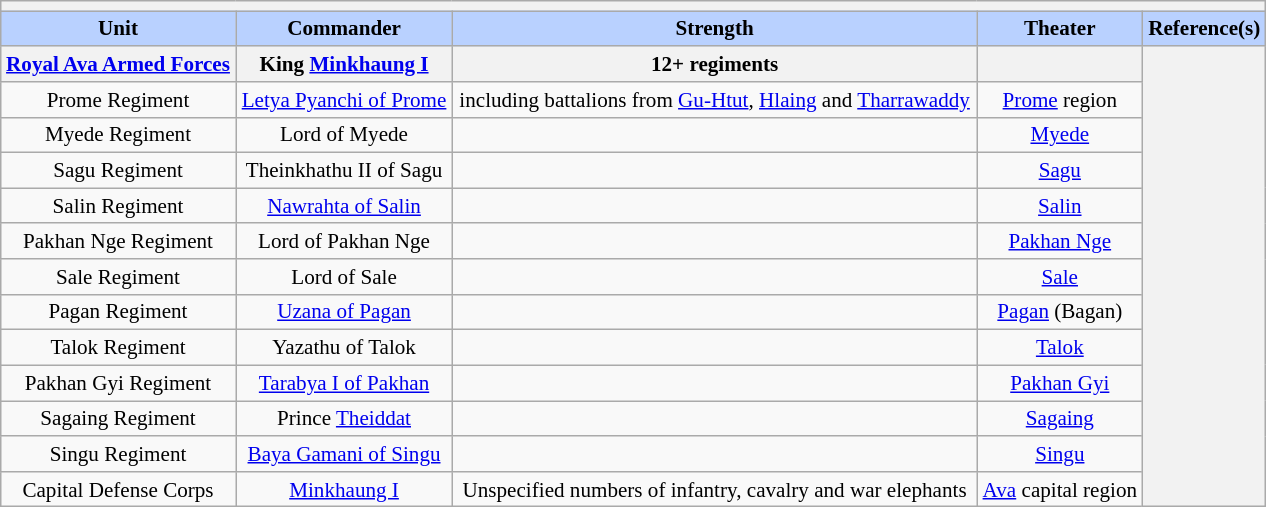<table class="wikitable collapsible" style="min-width:60em; margin:0.3em auto; font-size:88%;">
<tr>
<th colspan=5></th>
</tr>
<tr>
<th style="background-color:#B9D1FF">Unit</th>
<th style="background-color:#B9D1FF">Commander</th>
<th style="background-color:#B9D1FF">Strength</th>
<th style="background-color:#B9D1FF">Theater</th>
<th style="background-color:#B9D1FF">Reference(s)</th>
</tr>
<tr>
<th colspan="1"><a href='#'>Royal Ava Armed Forces</a></th>
<th colspan="1">King <a href='#'>Minkhaung I</a></th>
<th colspan="1">12+ regiments</th>
<th colspan="1"></th>
<th rowspan="13"></th>
</tr>
<tr>
<td align="center">Prome Regiment</td>
<td align="center"><a href='#'>Letya Pyanchi of Prome</a></td>
<td align="center">including battalions from <a href='#'>Gu-Htut</a>, <a href='#'>Hlaing</a> and <a href='#'>Tharrawaddy</a></td>
<td align="center"><a href='#'>Prome</a> region</td>
</tr>
<tr>
<td align="center">Myede Regiment</td>
<td align="center">Lord of Myede</td>
<td align="center"></td>
<td align="center"><a href='#'>Myede</a></td>
</tr>
<tr>
<td align="center">Sagu Regiment</td>
<td align="center">Theinkhathu II of Sagu</td>
<td align="center"></td>
<td align="center"><a href='#'>Sagu</a></td>
</tr>
<tr>
<td align="center">Salin Regiment</td>
<td align="center"><a href='#'>Nawrahta of Salin</a></td>
<td align="center"></td>
<td align="center"><a href='#'>Salin</a></td>
</tr>
<tr>
<td align="center">Pakhan Nge Regiment</td>
<td align="center">Lord of Pakhan Nge</td>
<td align="center"></td>
<td align="center"><a href='#'>Pakhan Nge</a></td>
</tr>
<tr>
<td align="center">Sale Regiment</td>
<td align="center">Lord of Sale</td>
<td align="center"></td>
<td align="center"><a href='#'>Sale</a></td>
</tr>
<tr>
<td align="center">Pagan Regiment</td>
<td align="center"><a href='#'>Uzana of Pagan</a></td>
<td align="center"></td>
<td align="center"><a href='#'>Pagan</a> (Bagan)</td>
</tr>
<tr>
<td align="center">Talok Regiment</td>
<td align="center">Yazathu of Talok</td>
<td align="center"></td>
<td align="center"><a href='#'>Talok</a></td>
</tr>
<tr>
<td align="center">Pakhan Gyi Regiment</td>
<td align="center"><a href='#'>Tarabya I of Pakhan</a></td>
<td align="center"></td>
<td align="center"><a href='#'>Pakhan Gyi</a></td>
</tr>
<tr>
<td align="center">Sagaing Regiment</td>
<td align="center">Prince <a href='#'>Theiddat</a></td>
<td align="center"></td>
<td align="center"><a href='#'>Sagaing</a></td>
</tr>
<tr>
<td align="center">Singu Regiment</td>
<td align="center"><a href='#'>Baya Gamani of Singu</a></td>
<td align="center"></td>
<td align="center"><a href='#'>Singu</a></td>
</tr>
<tr>
<td align="center">Capital Defense Corps</td>
<td align="center"><a href='#'>Minkhaung I</a></td>
<td align="center">Unspecified numbers of infantry, cavalry and war elephants</td>
<td align="center"><a href='#'>Ava</a> capital region</td>
</tr>
</table>
